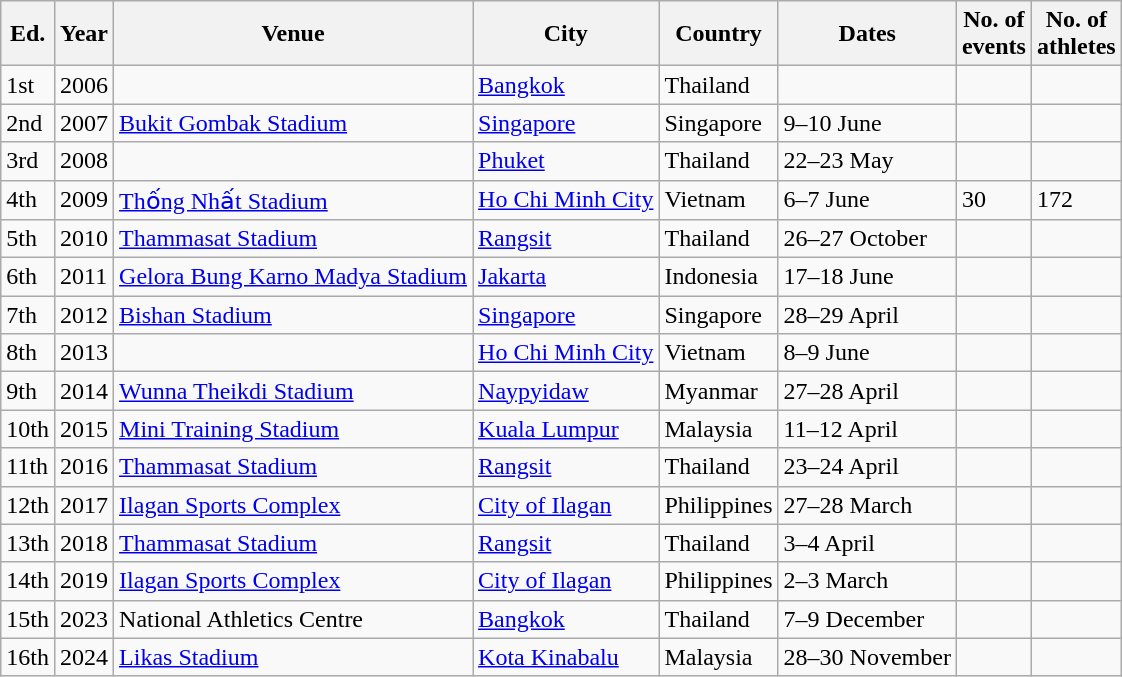<table class=wikitable>
<tr>
<th>Ed.</th>
<th>Year</th>
<th>Venue</th>
<th>City</th>
<th>Country</th>
<th>Dates</th>
<th>No. of<br>events</th>
<th>No. of<br>athletes</th>
</tr>
<tr>
<td>1st</td>
<td>2006</td>
<td></td>
<td><a href='#'>Bangkok</a></td>
<td>Thailand</td>
<td></td>
<td></td>
<td></td>
</tr>
<tr>
<td>2nd</td>
<td>2007</td>
<td><a href='#'>Bukit Gombak Stadium</a></td>
<td><a href='#'>Singapore</a></td>
<td>Singapore</td>
<td>9–10 June</td>
<td></td>
<td></td>
</tr>
<tr>
<td>3rd</td>
<td>2008</td>
<td></td>
<td><a href='#'>Phuket</a></td>
<td>Thailand</td>
<td>22–23 May</td>
<td></td>
<td></td>
</tr>
<tr>
<td>4th</td>
<td>2009</td>
<td><a href='#'>Thống Nhất Stadium</a></td>
<td><a href='#'>Ho Chi Minh City</a></td>
<td>Vietnam</td>
<td>6–7 June</td>
<td>30</td>
<td>172</td>
</tr>
<tr>
<td>5th</td>
<td>2010</td>
<td><a href='#'>Thammasat Stadium</a></td>
<td><a href='#'>Rangsit</a></td>
<td>Thailand</td>
<td>26–27 October</td>
<td></td>
<td></td>
</tr>
<tr>
<td>6th</td>
<td>2011</td>
<td><a href='#'>Gelora Bung Karno Madya Stadium</a></td>
<td><a href='#'>Jakarta</a></td>
<td>Indonesia</td>
<td>17–18 June</td>
<td></td>
<td></td>
</tr>
<tr>
<td>7th</td>
<td>2012</td>
<td><a href='#'>Bishan Stadium</a></td>
<td><a href='#'>Singapore</a></td>
<td>Singapore</td>
<td>28–29 April</td>
<td></td>
<td></td>
</tr>
<tr>
<td>8th</td>
<td>2013</td>
<td></td>
<td><a href='#'>Ho Chi Minh City</a></td>
<td>Vietnam</td>
<td>8–9 June</td>
<td></td>
<td></td>
</tr>
<tr>
<td>9th</td>
<td>2014</td>
<td><a href='#'>Wunna Theikdi Stadium</a></td>
<td><a href='#'>Naypyidaw</a></td>
<td>Myanmar</td>
<td>27–28 April</td>
<td></td>
<td></td>
</tr>
<tr>
<td>10th</td>
<td>2015</td>
<td><a href='#'>Mini Training Stadium</a></td>
<td><a href='#'>Kuala Lumpur</a></td>
<td>Malaysia</td>
<td>11–12 April</td>
<td></td>
<td></td>
</tr>
<tr>
<td>11th</td>
<td>2016</td>
<td><a href='#'>Thammasat Stadium</a></td>
<td><a href='#'>Rangsit</a></td>
<td>Thailand</td>
<td>23–24 April</td>
<td></td>
<td></td>
</tr>
<tr>
<td>12th</td>
<td>2017</td>
<td><a href='#'>Ilagan Sports Complex</a></td>
<td><a href='#'> City of Ilagan</a></td>
<td>Philippines</td>
<td>27–28 March</td>
<td></td>
<td></td>
</tr>
<tr>
<td>13th</td>
<td>2018</td>
<td><a href='#'>Thammasat Stadium</a></td>
<td><a href='#'>Rangsit</a></td>
<td>Thailand</td>
<td>3–4 April</td>
<td></td>
<td></td>
</tr>
<tr>
<td>14th</td>
<td>2019</td>
<td><a href='#'>Ilagan Sports Complex</a></td>
<td><a href='#'>City of Ilagan</a></td>
<td>Philippines</td>
<td>2–3 March</td>
<td></td>
<td></td>
</tr>
<tr>
<td>15th</td>
<td>2023</td>
<td>National Athletics Centre</td>
<td><a href='#'>Bangkok</a></td>
<td>Thailand</td>
<td>7–9 December</td>
<td></td>
<td></td>
</tr>
<tr>
<td>16th</td>
<td>2024</td>
<td><a href='#'>Likas Stadium</a></td>
<td><a href='#'>Kota Kinabalu</a></td>
<td>Malaysia</td>
<td>28–30 November</td>
<td></td>
<td></td>
</tr>
</table>
